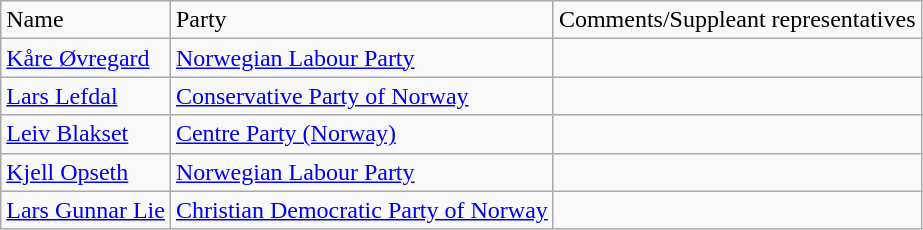<table class="wikitable">
<tr>
<td>Name</td>
<td>Party</td>
<td>Comments/Suppleant representatives</td>
</tr>
<tr>
<td><a href='#'>Kåre Øvregard</a></td>
<td><a href='#'>Norwegian Labour Party</a></td>
<td></td>
</tr>
<tr>
<td><a href='#'>Lars Lefdal</a></td>
<td><a href='#'>Conservative Party of Norway</a></td>
<td></td>
</tr>
<tr>
<td><a href='#'>Leiv Blakset</a></td>
<td><a href='#'>Centre Party (Norway)</a></td>
<td></td>
</tr>
<tr>
<td><a href='#'>Kjell Opseth</a></td>
<td><a href='#'>Norwegian Labour Party</a></td>
<td></td>
</tr>
<tr>
<td><a href='#'>Lars Gunnar Lie</a></td>
<td><a href='#'>Christian Democratic Party of Norway</a></td>
<td></td>
</tr>
</table>
